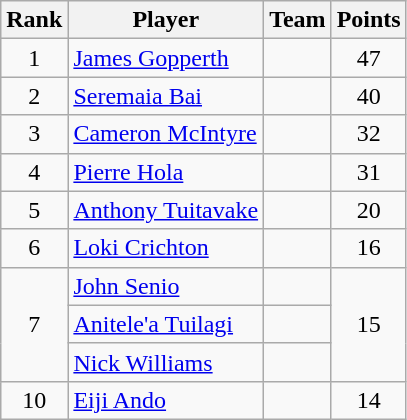<table class="wikitable">
<tr>
<th>Rank</th>
<th>Player</th>
<th>Team</th>
<th>Points</th>
</tr>
<tr>
<td rowspan=1 align=center>1</td>
<td><a href='#'>James Gopperth</a></td>
<td></td>
<td rowspan=1 align=center>47</td>
</tr>
<tr>
<td rowspan=1 align=center>2</td>
<td><a href='#'>Seremaia Bai</a></td>
<td></td>
<td rowspan=1 align=center>40</td>
</tr>
<tr>
<td rowspan=1 align=center>3</td>
<td><a href='#'>Cameron McIntyre</a></td>
<td></td>
<td rowspan=1 align=center>32</td>
</tr>
<tr>
<td rowspan=1 align=center>4</td>
<td><a href='#'>Pierre Hola</a></td>
<td></td>
<td rowspan=1 align=center>31</td>
</tr>
<tr>
<td rowspan=1 align=center>5</td>
<td><a href='#'>Anthony Tuitavake</a></td>
<td></td>
<td rowspan=1 align=center>20</td>
</tr>
<tr>
<td rowspan=1 align=center>6</td>
<td><a href='#'>Loki Crichton</a></td>
<td></td>
<td rowspan=1 align=center>16</td>
</tr>
<tr>
<td rowspan=3 align=center>7</td>
<td><a href='#'>John Senio</a></td>
<td></td>
<td rowspan=3 align=center>15</td>
</tr>
<tr>
<td><a href='#'>Anitele'a Tuilagi</a></td>
<td></td>
</tr>
<tr>
<td><a href='#'>Nick Williams</a></td>
<td></td>
</tr>
<tr>
<td rowspan=1 align=center>10</td>
<td><a href='#'>Eiji Ando</a></td>
<td></td>
<td rowspan=1 align=center>14</td>
</tr>
</table>
